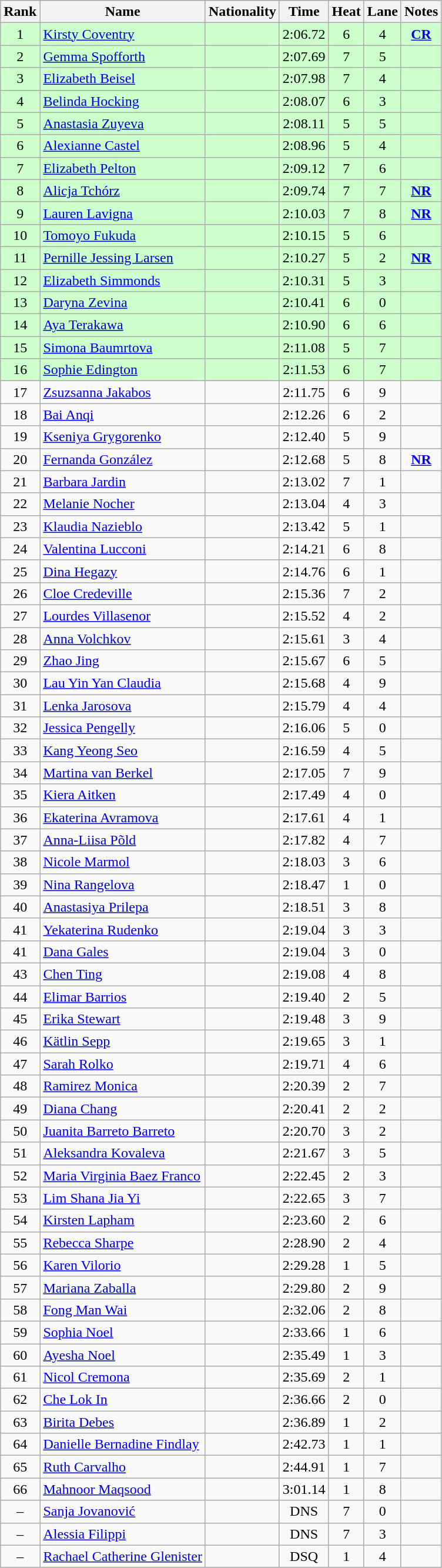<table class="wikitable sortable" style="text-align:center">
<tr>
<th>Rank</th>
<th>Name</th>
<th>Nationality</th>
<th>Time</th>
<th>Heat</th>
<th>Lane</th>
<th>Notes</th>
</tr>
<tr bgcolor=ccffcc>
<td>1</td>
<td align=left><a href='#'>Kirsty Coventry</a></td>
<td align=left></td>
<td>2:06.72</td>
<td>6</td>
<td>4</td>
<td><strong><a href='#'>CR</a></strong></td>
</tr>
<tr bgcolor=ccffcc>
<td>2</td>
<td align=left><a href='#'>Gemma Spofforth</a></td>
<td align=left></td>
<td>2:07.69</td>
<td>7</td>
<td>5</td>
<td></td>
</tr>
<tr bgcolor=ccffcc>
<td>3</td>
<td align=left><a href='#'>Elizabeth Beisel</a></td>
<td align=left></td>
<td>2:07.98</td>
<td>7</td>
<td>4</td>
<td></td>
</tr>
<tr bgcolor=ccffcc>
<td>4</td>
<td align=left><a href='#'>Belinda Hocking</a></td>
<td align=left></td>
<td>2:08.07</td>
<td>6</td>
<td>3</td>
<td></td>
</tr>
<tr bgcolor=ccffcc>
<td>5</td>
<td align=left><a href='#'>Anastasia Zuyeva</a></td>
<td align=left></td>
<td>2:08.11</td>
<td>5</td>
<td>5</td>
<td></td>
</tr>
<tr bgcolor=ccffcc>
<td>6</td>
<td align=left><a href='#'>Alexianne Castel</a></td>
<td align=left></td>
<td>2:08.96</td>
<td>5</td>
<td>4</td>
<td></td>
</tr>
<tr bgcolor=ccffcc>
<td>7</td>
<td align=left><a href='#'>Elizabeth Pelton</a></td>
<td align=left></td>
<td>2:09.12</td>
<td>7</td>
<td>6</td>
<td></td>
</tr>
<tr bgcolor=ccffcc>
<td>8</td>
<td align=left><a href='#'>Alicja Tchórz</a></td>
<td align=left></td>
<td>2:09.74</td>
<td>7</td>
<td>7</td>
<td><strong><a href='#'>NR</a></strong></td>
</tr>
<tr bgcolor=ccffcc>
<td>9</td>
<td align=left><a href='#'>Lauren Lavigna</a></td>
<td align=left></td>
<td>2:10.03</td>
<td>7</td>
<td>8</td>
<td><strong><a href='#'>NR</a></strong></td>
</tr>
<tr bgcolor=ccffcc>
<td>10</td>
<td align=left><a href='#'>Tomoyo Fukuda</a></td>
<td align=left></td>
<td>2:10.15</td>
<td>5</td>
<td>6</td>
<td></td>
</tr>
<tr bgcolor=ccffcc>
<td>11</td>
<td align=left><a href='#'>Pernille Jessing Larsen</a></td>
<td align=left></td>
<td>2:10.27</td>
<td>5</td>
<td>2</td>
<td><strong><a href='#'>NR</a></strong></td>
</tr>
<tr bgcolor=ccffcc>
<td>12</td>
<td align=left><a href='#'>Elizabeth Simmonds</a></td>
<td align=left></td>
<td>2:10.31</td>
<td>5</td>
<td>3</td>
<td></td>
</tr>
<tr bgcolor=ccffcc>
<td>13</td>
<td align=left><a href='#'>Daryna Zevina</a></td>
<td align=left></td>
<td>2:10.41</td>
<td>6</td>
<td>0</td>
<td></td>
</tr>
<tr bgcolor=ccffcc>
<td>14</td>
<td align=left><a href='#'>Aya Terakawa</a></td>
<td align=left></td>
<td>2:10.90</td>
<td>6</td>
<td>6</td>
<td></td>
</tr>
<tr bgcolor=ccffcc>
<td>15</td>
<td align=left><a href='#'>Simona Baumrtova</a></td>
<td align=left></td>
<td>2:11.08</td>
<td>5</td>
<td>7</td>
<td></td>
</tr>
<tr bgcolor=ccffcc>
<td>16</td>
<td align=left><a href='#'>Sophie Edington</a></td>
<td align=left></td>
<td>2:11.53</td>
<td>6</td>
<td>7</td>
<td></td>
</tr>
<tr>
<td>17</td>
<td align=left><a href='#'>Zsuzsanna Jakabos</a></td>
<td align=left></td>
<td>2:11.75</td>
<td>6</td>
<td>9</td>
<td></td>
</tr>
<tr>
<td>18</td>
<td align=left><a href='#'>Bai Anqi</a></td>
<td align=left></td>
<td>2:12.26</td>
<td>6</td>
<td>2</td>
<td></td>
</tr>
<tr>
<td>19</td>
<td align=left><a href='#'>Kseniya Grygorenko</a></td>
<td align=left></td>
<td>2:12.40</td>
<td>5</td>
<td>9</td>
<td></td>
</tr>
<tr>
<td>20</td>
<td align=left><a href='#'>Fernanda González</a></td>
<td align=left></td>
<td>2:12.68</td>
<td>5</td>
<td>8</td>
<td><strong><a href='#'>NR</a></strong></td>
</tr>
<tr>
<td>21</td>
<td align=left><a href='#'>Barbara Jardin</a></td>
<td align=left></td>
<td>2:13.02</td>
<td>7</td>
<td>1</td>
<td></td>
</tr>
<tr>
<td>22</td>
<td align=left><a href='#'>Melanie Nocher</a></td>
<td align=left></td>
<td>2:13.04</td>
<td>4</td>
<td>3</td>
<td></td>
</tr>
<tr>
<td>23</td>
<td align=left><a href='#'>Klaudia Nazieblo</a></td>
<td align=left></td>
<td>2:13.42</td>
<td>5</td>
<td>1</td>
<td></td>
</tr>
<tr>
<td>24</td>
<td align=left><a href='#'>Valentina Lucconi</a></td>
<td align=left></td>
<td>2:14.21</td>
<td>6</td>
<td>8</td>
<td></td>
</tr>
<tr>
<td>25</td>
<td align=left><a href='#'>Dina Hegazy</a></td>
<td align=left></td>
<td>2:14.76</td>
<td>6</td>
<td>1</td>
<td></td>
</tr>
<tr>
<td>26</td>
<td align=left><a href='#'>Cloe Credeville</a></td>
<td align=left></td>
<td>2:15.36</td>
<td>7</td>
<td>2</td>
<td></td>
</tr>
<tr>
<td>27</td>
<td align=left><a href='#'>Lourdes Villasenor</a></td>
<td align=left></td>
<td>2:15.52</td>
<td>4</td>
<td>2</td>
<td></td>
</tr>
<tr>
<td>28</td>
<td align=left><a href='#'>Anna Volchkov</a></td>
<td align=left></td>
<td>2:15.61</td>
<td>3</td>
<td>4</td>
<td></td>
</tr>
<tr>
<td>29</td>
<td align=left><a href='#'>Zhao Jing</a></td>
<td align=left></td>
<td>2:15.67</td>
<td>6</td>
<td>5</td>
<td></td>
</tr>
<tr>
<td>30</td>
<td align=left><a href='#'>Lau Yin Yan Claudia</a></td>
<td align=left></td>
<td>2:15.68</td>
<td>4</td>
<td>9</td>
<td></td>
</tr>
<tr>
<td>31</td>
<td align=left><a href='#'>Lenka Jarosova</a></td>
<td align=left></td>
<td>2:15.79</td>
<td>4</td>
<td>4</td>
<td></td>
</tr>
<tr>
<td>32</td>
<td align=left><a href='#'>Jessica Pengelly</a></td>
<td align=left></td>
<td>2:16.06</td>
<td>5</td>
<td>0</td>
<td></td>
</tr>
<tr>
<td>33</td>
<td align=left><a href='#'>Kang Yeong Seo</a></td>
<td align=left></td>
<td>2:16.59</td>
<td>4</td>
<td>5</td>
<td></td>
</tr>
<tr>
<td>34</td>
<td align=left><a href='#'>Martina van Berkel</a></td>
<td align=left></td>
<td>2:17.05</td>
<td>7</td>
<td>9</td>
<td></td>
</tr>
<tr>
<td>35</td>
<td align=left><a href='#'>Kiera Aitken</a></td>
<td align=left></td>
<td>2:17.49</td>
<td>4</td>
<td>0</td>
<td></td>
</tr>
<tr>
<td>36</td>
<td align=left><a href='#'>Ekaterina Avramova</a></td>
<td align=left></td>
<td>2:17.61</td>
<td>4</td>
<td>1</td>
<td></td>
</tr>
<tr>
<td>37</td>
<td align=left><a href='#'>Anna-Liisa Põld</a></td>
<td align=left></td>
<td>2:17.82</td>
<td>4</td>
<td>7</td>
<td></td>
</tr>
<tr>
<td>38</td>
<td align=left><a href='#'>Nicole Marmol</a></td>
<td align=left></td>
<td>2:18.03</td>
<td>3</td>
<td>6</td>
<td></td>
</tr>
<tr>
<td>39</td>
<td align=left><a href='#'>Nina Rangelova</a></td>
<td align=left></td>
<td>2:18.47</td>
<td>1</td>
<td>0</td>
<td></td>
</tr>
<tr>
<td>40</td>
<td align=left><a href='#'>Anastasiya Prilepa</a></td>
<td align=left></td>
<td>2:18.51</td>
<td>3</td>
<td>8</td>
<td></td>
</tr>
<tr>
<td>41</td>
<td align=left><a href='#'>Yekaterina Rudenko</a></td>
<td align=left></td>
<td>2:19.04</td>
<td>3</td>
<td>3</td>
<td></td>
</tr>
<tr>
<td>41</td>
<td align=left><a href='#'>Dana Gales</a></td>
<td align=left></td>
<td>2:19.04</td>
<td>3</td>
<td>0</td>
<td></td>
</tr>
<tr>
<td>43</td>
<td align=left><a href='#'>Chen Ting</a></td>
<td align=left></td>
<td>2:19.08</td>
<td>4</td>
<td>8</td>
<td></td>
</tr>
<tr>
<td>44</td>
<td align=left><a href='#'>Elimar Barrios</a></td>
<td align=left></td>
<td>2:19.40</td>
<td>2</td>
<td>5</td>
<td></td>
</tr>
<tr>
<td>45</td>
<td align=left><a href='#'>Erika Stewart</a></td>
<td align=left></td>
<td>2:19.48</td>
<td>3</td>
<td>9</td>
<td></td>
</tr>
<tr>
<td>46</td>
<td align=left><a href='#'>Kätlin Sepp</a></td>
<td align=left></td>
<td>2:19.65</td>
<td>3</td>
<td>1</td>
<td></td>
</tr>
<tr>
<td>47</td>
<td align=left><a href='#'>Sarah Rolko</a></td>
<td align=left></td>
<td>2:19.71</td>
<td>4</td>
<td>6</td>
<td></td>
</tr>
<tr>
<td>48</td>
<td align=left><a href='#'>Ramirez Monica</a></td>
<td align=left></td>
<td>2:20.39</td>
<td>2</td>
<td>7</td>
<td></td>
</tr>
<tr>
<td>49</td>
<td align=left><a href='#'>Diana Chang</a></td>
<td align=left></td>
<td>2:20.41</td>
<td>2</td>
<td>2</td>
<td></td>
</tr>
<tr>
<td>50</td>
<td align=left><a href='#'>Juanita Barreto Barreto</a></td>
<td align=left></td>
<td>2:20.70</td>
<td>3</td>
<td>2</td>
<td></td>
</tr>
<tr>
<td>51</td>
<td align=left><a href='#'>Aleksandra Kovaleva</a></td>
<td align=left></td>
<td>2:21.67</td>
<td>3</td>
<td>5</td>
<td></td>
</tr>
<tr>
<td>52</td>
<td align=left><a href='#'>Maria Virginia Baez Franco</a></td>
<td align=left></td>
<td>2:22.45</td>
<td>2</td>
<td>3</td>
<td></td>
</tr>
<tr>
<td>53</td>
<td align=left><a href='#'>Lim Shana Jia Yi</a></td>
<td align=left></td>
<td>2:22.65</td>
<td>3</td>
<td>7</td>
<td></td>
</tr>
<tr>
<td>54</td>
<td align=left><a href='#'>Kirsten Lapham</a></td>
<td align=left></td>
<td>2:23.60</td>
<td>2</td>
<td>6</td>
<td></td>
</tr>
<tr>
<td>55</td>
<td align=left><a href='#'>Rebecca Sharpe</a></td>
<td align=left></td>
<td>2:28.90</td>
<td>2</td>
<td>4</td>
<td></td>
</tr>
<tr>
<td>56</td>
<td align=left><a href='#'>Karen Vilorio</a></td>
<td align=left></td>
<td>2:29.28</td>
<td>1</td>
<td>5</td>
<td></td>
</tr>
<tr>
<td>57</td>
<td align=left><a href='#'>Mariana Zaballa</a></td>
<td align=left></td>
<td>2:29.80</td>
<td>2</td>
<td>9</td>
<td></td>
</tr>
<tr>
<td>58</td>
<td align=left><a href='#'>Fong Man Wai</a></td>
<td align=left></td>
<td>2:32.06</td>
<td>2</td>
<td>8</td>
<td></td>
</tr>
<tr>
<td>59</td>
<td align=left><a href='#'>Sophia Noel</a></td>
<td align=left></td>
<td>2:33.66</td>
<td>1</td>
<td>6</td>
<td></td>
</tr>
<tr>
<td>60</td>
<td align=left><a href='#'>Ayesha Noel</a></td>
<td align=left></td>
<td>2:35.49</td>
<td>1</td>
<td>3</td>
<td></td>
</tr>
<tr>
<td>61</td>
<td align=left><a href='#'>Nicol Cremona</a></td>
<td align=left></td>
<td>2:35.69</td>
<td>2</td>
<td>1</td>
<td></td>
</tr>
<tr>
<td>62</td>
<td align=left><a href='#'>Che Lok In</a></td>
<td align=left></td>
<td>2:36.66</td>
<td>2</td>
<td>0</td>
<td></td>
</tr>
<tr>
<td>63</td>
<td align=left><a href='#'>Birita Debes</a></td>
<td align=left></td>
<td>2:36.89</td>
<td>1</td>
<td>2</td>
<td></td>
</tr>
<tr>
<td>64</td>
<td align=left><a href='#'>Danielle Bernadine Findlay</a></td>
<td align=left></td>
<td>2:42.73</td>
<td>1</td>
<td>1</td>
<td></td>
</tr>
<tr>
<td>65</td>
<td align=left><a href='#'>Ruth Carvalho</a></td>
<td align=left></td>
<td>2:44.91</td>
<td>1</td>
<td>7</td>
<td></td>
</tr>
<tr>
<td>66</td>
<td align=left><a href='#'>Mahnoor Maqsood</a></td>
<td align=left></td>
<td>3:01.14</td>
<td>1</td>
<td>8</td>
<td></td>
</tr>
<tr>
<td>–</td>
<td align=left><a href='#'>Sanja Jovanović</a></td>
<td align=left></td>
<td>DNS</td>
<td>7</td>
<td>0</td>
<td></td>
</tr>
<tr>
<td>–</td>
<td align=left><a href='#'>Alessia Filippi</a></td>
<td align=left></td>
<td>DNS</td>
<td>7</td>
<td>3</td>
<td></td>
</tr>
<tr>
<td>–</td>
<td align=left><a href='#'>Rachael Catherine Glenister</a></td>
<td align=left></td>
<td>DSQ</td>
<td>1</td>
<td>4</td>
<td></td>
</tr>
</table>
